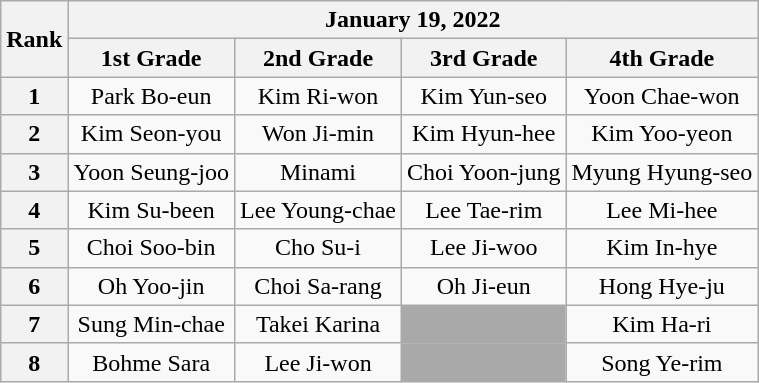<table class="wikitable sortable" style="text-align:center">
<tr>
<th rowspan="2">Rank</th>
<th colspan="4">January 19, 2022</th>
</tr>
<tr>
<th>1st Grade</th>
<th>2nd Grade</th>
<th>3rd Grade</th>
<th>4th Grade</th>
</tr>
<tr>
<th>1</th>
<td>Park Bo-eun</td>
<td>Kim Ri-won</td>
<td>Kim Yun-seo</td>
<td>Yoon Chae-won</td>
</tr>
<tr>
<th>2</th>
<td>Kim Seon-you</td>
<td>Won Ji-min</td>
<td>Kim Hyun-hee</td>
<td>Kim Yoo-yeon</td>
</tr>
<tr>
<th>3</th>
<td>Yoon Seung-joo</td>
<td>Minami</td>
<td>Choi Yoon-jung</td>
<td>Myung Hyung-seo</td>
</tr>
<tr>
<th>4</th>
<td>Kim Su-been</td>
<td>Lee Young-chae</td>
<td>Lee Tae-rim</td>
<td>Lee Mi-hee</td>
</tr>
<tr>
<th>5</th>
<td>Choi Soo-bin</td>
<td>Cho Su-i</td>
<td>Lee Ji-woo</td>
<td>Kim In-hye</td>
</tr>
<tr>
<th>6</th>
<td>Oh Yoo-jin</td>
<td>Choi Sa-rang</td>
<td>Oh Ji-eun</td>
<td>Hong Hye-ju</td>
</tr>
<tr>
<th>7</th>
<td>Sung Min-chae</td>
<td>Takei Karina</td>
<td style="background:darkgray;"></td>
<td>Kim Ha-ri</td>
</tr>
<tr>
<th>8</th>
<td>Bohme Sara</td>
<td>Lee Ji-won</td>
<td style="background:darkgray;"></td>
<td>Song Ye-rim</td>
</tr>
</table>
